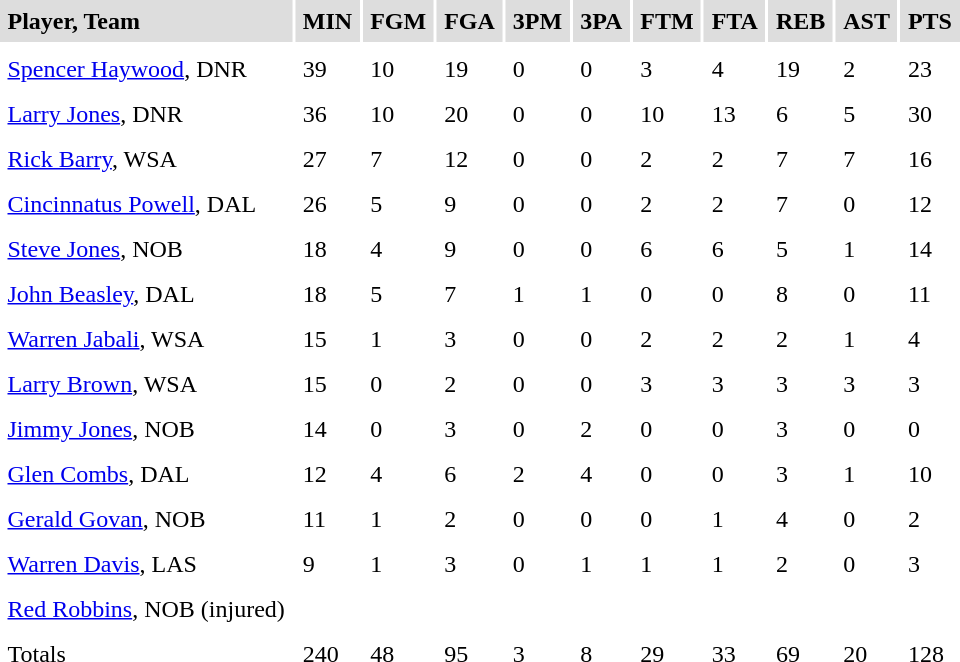<table cellpadding=5>
<tr bgcolor="#dddddd">
<td><strong>Player, Team</strong></td>
<td><strong>MIN</strong></td>
<td><strong>FGM</strong></td>
<td><strong>FGA</strong></td>
<td><strong>3PM</strong></td>
<td><strong>3PA</strong></td>
<td><strong>FTM</strong></td>
<td><strong>FTA</strong></td>
<td><strong>REB</strong></td>
<td><strong>AST</strong></td>
<td><strong>PTS</strong></td>
</tr>
<tr bgcolor="#eeeeee">
</tr>
<tr>
<td><a href='#'>Spencer Haywood</a>, DNR</td>
<td>39</td>
<td>10</td>
<td>19</td>
<td>0</td>
<td>0</td>
<td>3</td>
<td>4</td>
<td>19</td>
<td>2</td>
<td>23</td>
</tr>
<tr>
<td><a href='#'>Larry Jones</a>, DNR</td>
<td>36</td>
<td>10</td>
<td>20</td>
<td>0</td>
<td>0</td>
<td>10</td>
<td>13</td>
<td>6</td>
<td>5</td>
<td>30</td>
</tr>
<tr>
<td><a href='#'>Rick Barry</a>, WSA</td>
<td>27</td>
<td>7</td>
<td>12</td>
<td>0</td>
<td>0</td>
<td>2</td>
<td>2</td>
<td>7</td>
<td>7</td>
<td>16</td>
</tr>
<tr>
<td><a href='#'>Cincinnatus Powell</a>, DAL</td>
<td>26</td>
<td>5</td>
<td>9</td>
<td>0</td>
<td>0</td>
<td>2</td>
<td>2</td>
<td>7</td>
<td>0</td>
<td>12</td>
</tr>
<tr>
<td><a href='#'>Steve Jones</a>, NOB</td>
<td>18</td>
<td>4</td>
<td>9</td>
<td>0</td>
<td>0</td>
<td>6</td>
<td>6</td>
<td>5</td>
<td>1</td>
<td>14</td>
</tr>
<tr>
<td><a href='#'>John Beasley</a>, DAL</td>
<td>18</td>
<td>5</td>
<td>7</td>
<td>1</td>
<td>1</td>
<td>0</td>
<td>0</td>
<td>8</td>
<td>0</td>
<td>11</td>
</tr>
<tr>
<td><a href='#'>Warren Jabali</a>, WSA</td>
<td>15</td>
<td>1</td>
<td>3</td>
<td>0</td>
<td>0</td>
<td>2</td>
<td>2</td>
<td>2</td>
<td>1</td>
<td>4</td>
</tr>
<tr>
<td><a href='#'>Larry Brown</a>, WSA</td>
<td>15</td>
<td>0</td>
<td>2</td>
<td>0</td>
<td>0</td>
<td>3</td>
<td>3</td>
<td>3</td>
<td>3</td>
<td>3</td>
</tr>
<tr>
<td><a href='#'>Jimmy Jones</a>, NOB</td>
<td>14</td>
<td>0</td>
<td>3</td>
<td>0</td>
<td>2</td>
<td>0</td>
<td>0</td>
<td>3</td>
<td>0</td>
<td>0</td>
</tr>
<tr>
<td><a href='#'>Glen Combs</a>, DAL</td>
<td>12</td>
<td>4</td>
<td>6</td>
<td>2</td>
<td>4</td>
<td>0</td>
<td>0</td>
<td>3</td>
<td>1</td>
<td>10</td>
</tr>
<tr>
<td><a href='#'>Gerald Govan</a>, NOB</td>
<td>11</td>
<td>1</td>
<td>2</td>
<td>0</td>
<td>0</td>
<td>0</td>
<td>1</td>
<td>4</td>
<td>0</td>
<td>2</td>
</tr>
<tr>
<td><a href='#'>Warren Davis</a>, LAS</td>
<td>9</td>
<td>1</td>
<td>3</td>
<td>0</td>
<td>1</td>
<td>1</td>
<td>1</td>
<td>2</td>
<td>0</td>
<td>3</td>
</tr>
<tr>
<td><a href='#'>Red Robbins</a>, NOB (injured)</td>
</tr>
<tr>
<td>Totals</td>
<td>240</td>
<td>48</td>
<td>95</td>
<td>3</td>
<td>8</td>
<td>29</td>
<td>33</td>
<td>69</td>
<td>20</td>
<td>128</td>
</tr>
<tr>
</tr>
</table>
